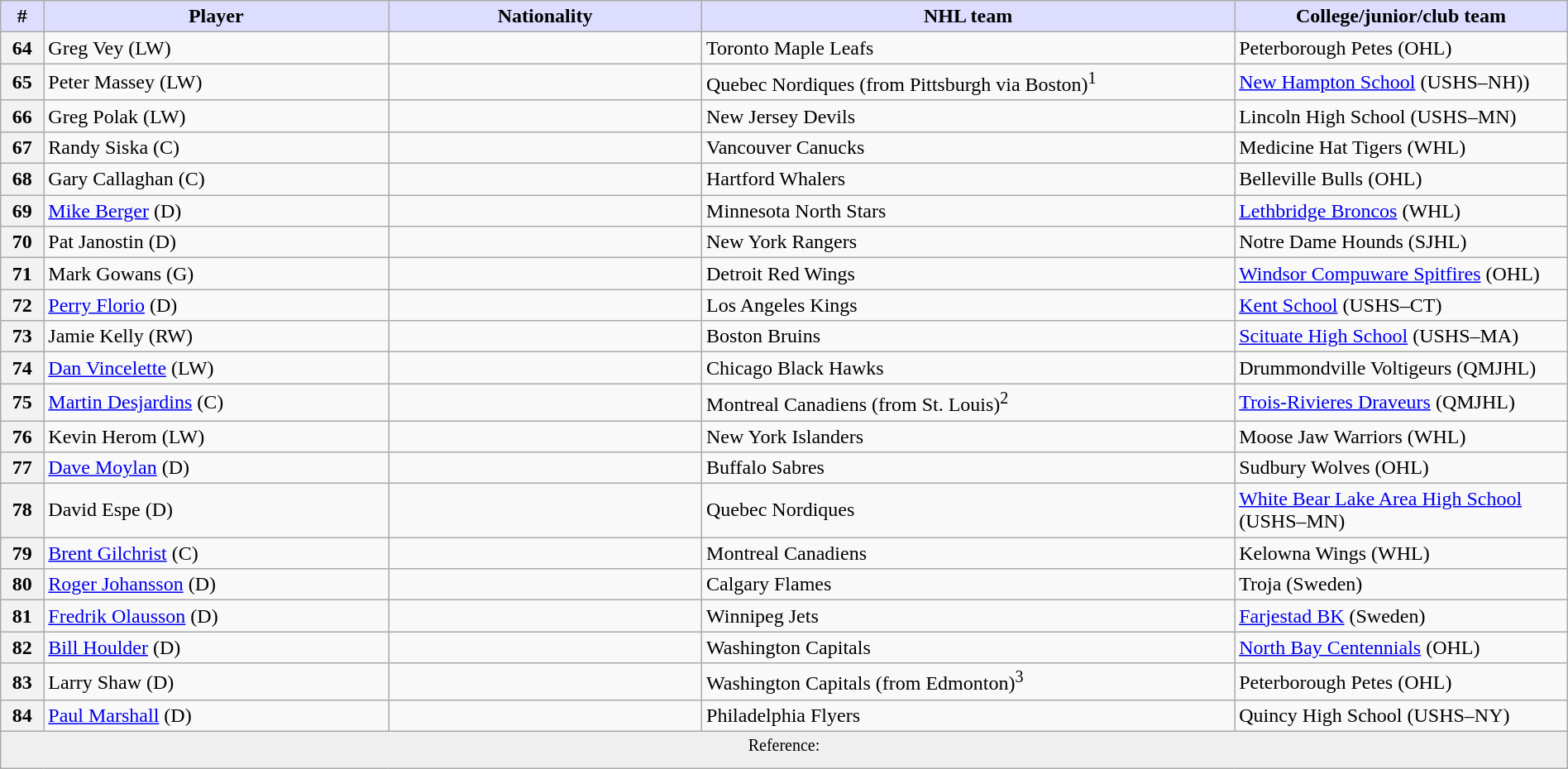<table class="wikitable" style="width: 100%">
<tr>
<th style="background:#ddf; width:2.75%;">#</th>
<th style="background:#ddf; width:22.0%;">Player</th>
<th style="background:#ddf; width:20.0%;">Nationality</th>
<th style="background:#ddf; width:34.0%;">NHL team</th>
<th style="background:#ddf; width:100.0%;">College/junior/club team</th>
</tr>
<tr>
<th>64</th>
<td>Greg Vey (LW)</td>
<td></td>
<td>Toronto Maple Leafs</td>
<td>Peterborough Petes (OHL)</td>
</tr>
<tr>
<th>65</th>
<td>Peter Massey (LW)</td>
<td></td>
<td>Quebec Nordiques (from Pittsburgh via Boston)<sup>1</sup></td>
<td><a href='#'>New Hampton School</a> (USHS–NH))</td>
</tr>
<tr>
<th>66</th>
<td>Greg Polak (LW)</td>
<td></td>
<td>New Jersey Devils</td>
<td>Lincoln High School (USHS–MN)</td>
</tr>
<tr>
<th>67</th>
<td>Randy Siska (C)</td>
<td></td>
<td>Vancouver Canucks</td>
<td>Medicine Hat Tigers (WHL)</td>
</tr>
<tr>
<th>68</th>
<td>Gary Callaghan (C)</td>
<td></td>
<td>Hartford Whalers</td>
<td>Belleville Bulls (OHL)</td>
</tr>
<tr>
<th>69</th>
<td><a href='#'>Mike Berger</a> (D)</td>
<td></td>
<td>Minnesota North Stars</td>
<td><a href='#'>Lethbridge Broncos</a> (WHL)</td>
</tr>
<tr>
<th>70</th>
<td>Pat Janostin (D)</td>
<td></td>
<td>New York Rangers</td>
<td>Notre Dame Hounds (SJHL)</td>
</tr>
<tr>
<th>71</th>
<td>Mark Gowans (G)</td>
<td></td>
<td>Detroit Red Wings</td>
<td><a href='#'>Windsor Compuware Spitfires</a> (OHL)</td>
</tr>
<tr>
<th>72</th>
<td><a href='#'>Perry Florio</a> (D)</td>
<td></td>
<td>Los Angeles Kings</td>
<td><a href='#'>Kent School</a> (USHS–CT)</td>
</tr>
<tr>
<th>73</th>
<td>Jamie Kelly (RW)</td>
<td></td>
<td>Boston Bruins</td>
<td><a href='#'>Scituate High School</a> (USHS–MA)</td>
</tr>
<tr>
<th>74</th>
<td><a href='#'>Dan Vincelette</a> (LW)</td>
<td></td>
<td>Chicago Black Hawks</td>
<td>Drummondville Voltigeurs (QMJHL)</td>
</tr>
<tr>
<th>75</th>
<td><a href='#'>Martin Desjardins</a> (C)</td>
<td></td>
<td>Montreal Canadiens (from St. Louis)<sup>2</sup></td>
<td><a href='#'>Trois-Rivieres Draveurs</a> (QMJHL)</td>
</tr>
<tr>
<th>76</th>
<td>Kevin Herom (LW)</td>
<td></td>
<td>New York Islanders</td>
<td>Moose Jaw Warriors (WHL)</td>
</tr>
<tr>
<th>77</th>
<td><a href='#'>Dave Moylan</a> (D)</td>
<td></td>
<td>Buffalo Sabres</td>
<td>Sudbury Wolves (OHL)</td>
</tr>
<tr>
<th>78</th>
<td>David Espe (D)</td>
<td></td>
<td>Quebec Nordiques</td>
<td><a href='#'>White Bear Lake Area High School</a> (USHS–MN)</td>
</tr>
<tr>
<th>79</th>
<td><a href='#'>Brent Gilchrist</a> (C)</td>
<td></td>
<td>Montreal Canadiens</td>
<td>Kelowna Wings (WHL)</td>
</tr>
<tr>
<th>80</th>
<td><a href='#'>Roger Johansson</a> (D)</td>
<td></td>
<td>Calgary Flames</td>
<td>Troja (Sweden)</td>
</tr>
<tr>
<th>81</th>
<td><a href='#'>Fredrik Olausson</a> (D)</td>
<td></td>
<td>Winnipeg Jets</td>
<td><a href='#'>Farjestad BK</a> (Sweden)</td>
</tr>
<tr>
<th>82</th>
<td><a href='#'>Bill Houlder</a> (D)</td>
<td></td>
<td>Washington Capitals</td>
<td><a href='#'>North Bay Centennials</a> (OHL)</td>
</tr>
<tr>
<th>83</th>
<td>Larry Shaw (D)</td>
<td></td>
<td>Washington Capitals (from Edmonton)<sup>3</sup></td>
<td>Peterborough Petes (OHL)</td>
</tr>
<tr>
<th>84</th>
<td><a href='#'>Paul Marshall</a> (D)</td>
<td></td>
<td>Philadelphia Flyers</td>
<td>Quincy High School (USHS–NY)</td>
</tr>
<tr>
<td align=center colspan="6" bgcolor="#efefef"><sup>Reference:  </sup></td>
</tr>
</table>
